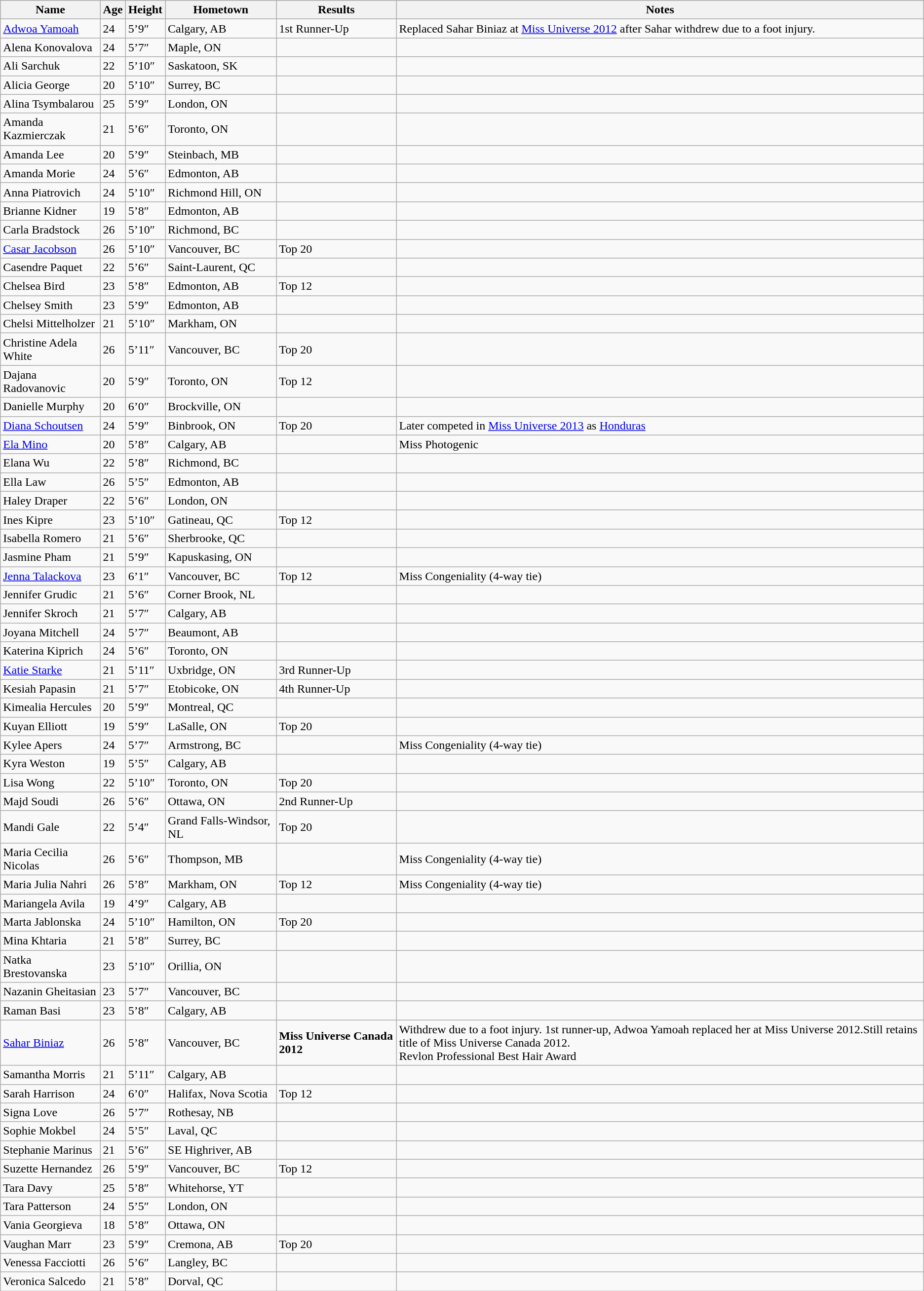<table class="sortable wikitable">
<tr style="background:#ccc;">
<th>Name</th>
<th>Age</th>
<th>Height</th>
<th>Hometown</th>
<th>Results</th>
<th>Notes</th>
</tr>
<tr>
<td><a href='#'>Adwoa Yamoah</a></td>
<td>24</td>
<td>5’9″</td>
<td>Calgary, AB</td>
<td>1st Runner-Up</td>
<td>Replaced Sahar Biniaz at <a href='#'>Miss Universe 2012</a> after Sahar withdrew due to a foot injury.</td>
</tr>
<tr>
<td>Alena Konovalova</td>
<td>24</td>
<td>5’7″</td>
<td>Maple, ON</td>
<td></td>
<td></td>
</tr>
<tr>
<td>Ali Sarchuk</td>
<td>22</td>
<td>5’10″</td>
<td>Saskatoon, SK</td>
<td></td>
<td></td>
</tr>
<tr>
<td>Alicia George</td>
<td>20</td>
<td>5’10″</td>
<td>Surrey, BC</td>
<td></td>
<td></td>
</tr>
<tr>
<td>Alina Tsymbalarou</td>
<td>25</td>
<td>5’9″</td>
<td>London, ON</td>
<td></td>
<td></td>
</tr>
<tr>
<td>Amanda Kazmierczak</td>
<td>21</td>
<td>5’6″</td>
<td>Toronto, ON</td>
<td></td>
<td></td>
</tr>
<tr>
<td>Amanda Lee</td>
<td>20</td>
<td>5’9″</td>
<td>Steinbach, MB</td>
<td></td>
<td></td>
</tr>
<tr>
<td>Amanda Morie</td>
<td>24</td>
<td>5’6″</td>
<td>Edmonton, AB</td>
<td></td>
<td></td>
</tr>
<tr>
<td>Anna Piatrovich</td>
<td>24</td>
<td>5’10″</td>
<td>Richmond Hill, ON</td>
<td></td>
<td></td>
</tr>
<tr>
<td>Brianne Kidner</td>
<td>19</td>
<td>5’8″</td>
<td>Edmonton, AB</td>
<td></td>
<td></td>
</tr>
<tr>
<td>Carla Bradstock</td>
<td>26</td>
<td>5’10″</td>
<td>Richmond, BC</td>
<td></td>
<td></td>
</tr>
<tr>
<td><a href='#'>Casar Jacobson</a></td>
<td>26</td>
<td>5’10″</td>
<td>Vancouver, BC</td>
<td>Top 20</td>
<td></td>
</tr>
<tr>
<td>Casendre Paquet</td>
<td>22</td>
<td>5’6″</td>
<td>Saint-Laurent, QC</td>
<td></td>
<td></td>
</tr>
<tr>
<td>Chelsea Bird</td>
<td>23</td>
<td>5’8″</td>
<td>Edmonton, AB</td>
<td>Top 12</td>
<td></td>
</tr>
<tr>
<td>Chelsey Smith</td>
<td>23</td>
<td>5’9″</td>
<td>Edmonton, AB</td>
<td></td>
<td></td>
</tr>
<tr>
<td>Chelsi Mittelholzer</td>
<td>21</td>
<td>5’10″</td>
<td>Markham, ON</td>
<td></td>
<td></td>
</tr>
<tr>
<td>Christine Adela White</td>
<td>26</td>
<td>5’11″</td>
<td>Vancouver, BC</td>
<td>Top 20</td>
<td></td>
</tr>
<tr>
<td>Dajana Radovanovic</td>
<td>20</td>
<td>5’9″</td>
<td>Toronto, ON</td>
<td>Top 12</td>
<td></td>
</tr>
<tr>
<td>Danielle Murphy</td>
<td>20</td>
<td>6’0″</td>
<td>Brockville, ON</td>
<td></td>
<td></td>
</tr>
<tr>
<td><a href='#'>Diana Schoutsen</a></td>
<td>24</td>
<td>5’9″</td>
<td>Binbrook, ON</td>
<td>Top 20</td>
<td>Later competed in <a href='#'>Miss Universe 2013</a> as <a href='#'>Honduras</a></td>
</tr>
<tr>
<td><a href='#'>Ela Mino</a></td>
<td>20</td>
<td>5’8″</td>
<td>Calgary, AB</td>
<td></td>
<td>Miss Photogenic</td>
</tr>
<tr>
<td>Elana Wu</td>
<td>22</td>
<td>5’8″</td>
<td>Richmond, BC</td>
<td></td>
<td></td>
</tr>
<tr>
<td>Ella Law</td>
<td>26</td>
<td>5’5″</td>
<td>Edmonton, AB</td>
<td></td>
<td></td>
</tr>
<tr>
<td>Haley Draper</td>
<td>22</td>
<td>5’6″</td>
<td>London, ON</td>
<td></td>
<td></td>
</tr>
<tr>
<td>Ines Kipre</td>
<td>23</td>
<td>5’10″</td>
<td>Gatineau, QC</td>
<td>Top 12</td>
<td></td>
</tr>
<tr>
<td>Isabella Romero</td>
<td>21</td>
<td>5’6″</td>
<td>Sherbrooke, QC</td>
<td></td>
<td></td>
</tr>
<tr>
<td>Jasmine Pham</td>
<td>21</td>
<td>5’9″</td>
<td>Kapuskasing, ON</td>
<td></td>
<td></td>
</tr>
<tr>
<td><a href='#'>Jenna Talackova</a></td>
<td>23</td>
<td>6’1″</td>
<td>Vancouver, BC</td>
<td>Top 12</td>
<td>Miss Congeniality (4-way tie)</td>
</tr>
<tr>
<td>Jennifer Grudic</td>
<td>21</td>
<td>5’6″</td>
<td>Corner Brook, NL</td>
<td></td>
<td></td>
</tr>
<tr>
<td>Jennifer Skroch</td>
<td>21</td>
<td>5’7″</td>
<td>Calgary, AB</td>
<td></td>
<td></td>
</tr>
<tr>
<td>Joyana Mitchell</td>
<td>24</td>
<td>5’7″</td>
<td>Beaumont, AB</td>
<td></td>
<td></td>
</tr>
<tr>
<td>Katerina Kiprich</td>
<td>24</td>
<td>5’6″</td>
<td>Toronto, ON</td>
<td></td>
<td></td>
</tr>
<tr>
<td><a href='#'>Katie Starke</a></td>
<td>21</td>
<td>5’11″</td>
<td>Uxbridge, ON</td>
<td>3rd Runner-Up</td>
<td></td>
</tr>
<tr>
<td>Kesiah Papasin</td>
<td>21</td>
<td>5’7″</td>
<td>Etobicoke, ON</td>
<td>4th Runner-Up</td>
<td></td>
</tr>
<tr>
<td>Kimealia Hercules</td>
<td>20</td>
<td>5’9″</td>
<td>Montreal, QC</td>
<td></td>
<td></td>
</tr>
<tr>
<td>Kuyan Elliott</td>
<td>19</td>
<td>5’9″</td>
<td>LaSalle, ON</td>
<td>Top 20</td>
<td></td>
</tr>
<tr>
<td>Kylee Apers</td>
<td>24</td>
<td>5’7″</td>
<td>Armstrong, BC</td>
<td></td>
<td>Miss Congeniality (4-way tie)</td>
</tr>
<tr>
<td>Kyra Weston</td>
<td>19</td>
<td>5’5″</td>
<td>Calgary, AB</td>
<td></td>
<td></td>
</tr>
<tr>
<td>Lisa Wong</td>
<td>22</td>
<td>5’10″</td>
<td>Toronto, ON</td>
<td>Top 20</td>
<td></td>
</tr>
<tr>
<td>Majd Soudi</td>
<td>26</td>
<td>5’6″</td>
<td>Ottawa, ON</td>
<td>2nd Runner-Up</td>
<td></td>
</tr>
<tr>
<td>Mandi Gale</td>
<td>22</td>
<td>5’4″</td>
<td>Grand Falls-Windsor, NL</td>
<td>Top 20</td>
<td></td>
</tr>
<tr>
<td>Maria Cecilia Nicolas</td>
<td>26</td>
<td>5’6″</td>
<td>Thompson, MB</td>
<td></td>
<td>Miss Congeniality (4-way tie)</td>
</tr>
<tr>
<td>Maria Julia Nahri</td>
<td>26</td>
<td>5’8″</td>
<td>Markham, ON</td>
<td>Top 12</td>
<td>Miss Congeniality (4-way tie)</td>
</tr>
<tr>
<td>Mariangela Avila</td>
<td>19</td>
<td>4’9″</td>
<td>Calgary, AB</td>
<td></td>
<td></td>
</tr>
<tr>
<td>Marta Jablonska</td>
<td>24</td>
<td>5’10″</td>
<td>Hamilton, ON</td>
<td>Top 20</td>
<td></td>
</tr>
<tr>
<td>Mina Khtaria</td>
<td>21</td>
<td>5’8″</td>
<td>Surrey, BC</td>
<td></td>
<td></td>
</tr>
<tr>
<td>Natka Brestovanska</td>
<td>23</td>
<td>5’10″</td>
<td>Orillia, ON</td>
<td></td>
<td></td>
</tr>
<tr>
<td>Nazanin Gheitasian</td>
<td>23</td>
<td>5’7″</td>
<td>Vancouver, BC</td>
<td></td>
<td></td>
</tr>
<tr>
<td>Raman Basi</td>
<td>23</td>
<td>5’8″</td>
<td>Calgary, AB</td>
<td></td>
<td></td>
</tr>
<tr>
<td><a href='#'>Sahar Biniaz</a></td>
<td>26</td>
<td>5’8″</td>
<td>Vancouver, BC</td>
<td><strong>Miss Universe Canada 2012</strong></td>
<td>Withdrew due to a foot injury. 1st runner-up, Adwoa Yamoah replaced her at Miss Universe 2012.Still retains title of Miss Universe Canada 2012.<br>Revlon Professional Best Hair Award</td>
</tr>
<tr>
<td>Samantha Morris</td>
<td>21</td>
<td>5’11″</td>
<td>Calgary, AB</td>
<td></td>
<td></td>
</tr>
<tr>
<td>Sarah Harrison</td>
<td>24</td>
<td>6’0″</td>
<td>Halifax, Nova Scotia</td>
<td>Top 12</td>
<td></td>
</tr>
<tr>
<td>Signa Love</td>
<td>26</td>
<td>5’7″</td>
<td>Rothesay, NB</td>
<td></td>
<td></td>
</tr>
<tr>
<td>Sophie Mokbel</td>
<td>24</td>
<td>5’5″</td>
<td>Laval, QC</td>
<td></td>
<td></td>
</tr>
<tr>
<td>Stephanie Marinus</td>
<td>21</td>
<td>5’6″</td>
<td>SE Highriver, AB</td>
<td></td>
<td></td>
</tr>
<tr>
<td>Suzette Hernandez</td>
<td>26</td>
<td>5’9″</td>
<td>Vancouver, BC</td>
<td>Top 12</td>
<td></td>
</tr>
<tr>
<td>Tara Davy</td>
<td>25</td>
<td>5’8″</td>
<td>Whitehorse, YT</td>
<td></td>
<td></td>
</tr>
<tr>
<td>Tara Patterson</td>
<td>24</td>
<td>5’5″</td>
<td>London, ON</td>
<td></td>
<td></td>
</tr>
<tr>
<td>Vania Georgieva</td>
<td>18</td>
<td>5’8″</td>
<td>Ottawa, ON</td>
<td></td>
<td></td>
</tr>
<tr>
<td>Vaughan Marr</td>
<td>23</td>
<td>5’9″</td>
<td>Cremona, AB</td>
<td>Top 20</td>
<td></td>
</tr>
<tr>
<td>Venessa Facciotti</td>
<td>26</td>
<td>5’6″</td>
<td>Langley, BC</td>
<td></td>
<td></td>
</tr>
<tr>
<td>Veronica Salcedo</td>
<td>21</td>
<td>5’8″</td>
<td>Dorval, QC</td>
<td></td>
<td></td>
</tr>
</table>
